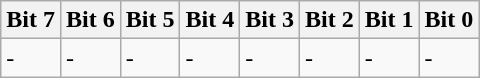<table class="wikitable">
<tr>
<th>Bit 7</th>
<th>Bit 6</th>
<th>Bit 5</th>
<th>Bit 4</th>
<th>Bit 3</th>
<th>Bit 2</th>
<th>Bit 1</th>
<th>Bit 0</th>
</tr>
<tr>
<td>-</td>
<td>-</td>
<td>-</td>
<td>-</td>
<td>-</td>
<td>-</td>
<td>-</td>
<td>-</td>
</tr>
</table>
